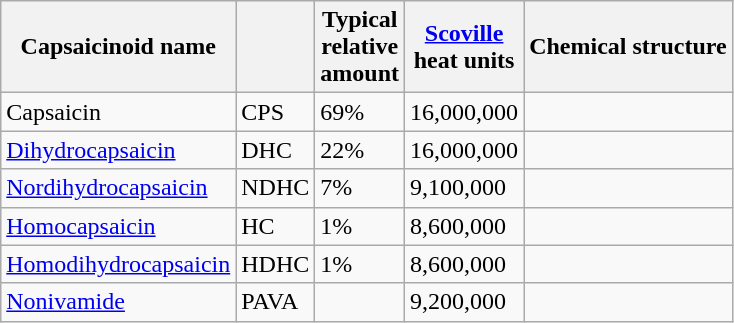<table class="wikitable sortable">
<tr>
<th>Capsaicinoid name</th>
<th></th>
<th>Typical <br>relative <br>amount</th>
<th><a href='#'>Scoville</a> <br>heat units</th>
<th class="unsortable">Chemical structure</th>
</tr>
<tr>
<td>Capsaicin</td>
<td>CPS</td>
<td>69%</td>
<td>16,000,000</td>
<td></td>
</tr>
<tr>
<td><a href='#'>Dihydrocapsaicin</a></td>
<td>DHC</td>
<td>22%</td>
<td>16,000,000</td>
<td></td>
</tr>
<tr>
<td><a href='#'>Nordihydrocapsaicin</a></td>
<td>NDHC</td>
<td>7%</td>
<td>9,100,000</td>
<td></td>
</tr>
<tr>
<td><a href='#'>Homocapsaicin</a></td>
<td>HC</td>
<td>1%</td>
<td>8,600,000</td>
<td></td>
</tr>
<tr>
<td><a href='#'>Homodihydrocapsaicin</a></td>
<td>HDHC</td>
<td>1%</td>
<td>8,600,000</td>
<td></td>
</tr>
<tr>
<td><a href='#'>Nonivamide</a></td>
<td>PAVA</td>
<td></td>
<td>9,200,000</td>
<td></td>
</tr>
</table>
